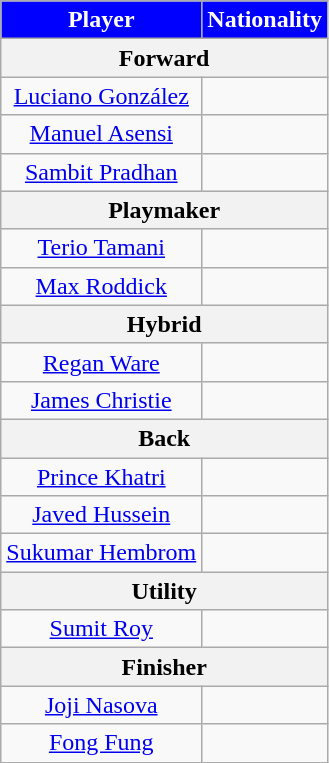<table class="wikitable" style="text-align:center;">
<tr>
<th style="background:blue; color:#FFFFFF">Player</th>
<th style="background:blue; color:#FFFFFF">Nationality</th>
</tr>
<tr>
<th colspan="2">Forward</th>
</tr>
<tr>
<td><a href='#'>Luciano González</a></td>
<td></td>
</tr>
<tr>
<td><a href='#'>Manuel Asensi</a></td>
<td></td>
</tr>
<tr>
<td><a href='#'>Sambit Pradhan</a></td>
<td></td>
</tr>
<tr>
<th colspan="2">Playmaker</th>
</tr>
<tr>
<td><a href='#'>Terio Tamani</a></td>
<td></td>
</tr>
<tr>
<td><a href='#'>Max Roddick</a></td>
<td></td>
</tr>
<tr>
<th colspan="2">Hybrid</th>
</tr>
<tr>
<td><a href='#'>Regan Ware</a></td>
<td></td>
</tr>
<tr>
<td><a href='#'>James Christie</a></td>
<td></td>
</tr>
<tr>
<th colspan="2">Back</th>
</tr>
<tr>
<td><a href='#'>Prince Khatri</a></td>
<td></td>
</tr>
<tr>
<td><a href='#'>Javed Hussein</a></td>
<td></td>
</tr>
<tr>
<td><a href='#'>Sukumar Hembrom</a></td>
<td></td>
</tr>
<tr>
<th colspan="2">Utility</th>
</tr>
<tr>
<td><a href='#'>Sumit Roy</a></td>
<td></td>
</tr>
<tr>
<th colspan="2">Finisher</th>
</tr>
<tr>
<td><a href='#'>Joji Nasova</a></td>
<td></td>
</tr>
<tr>
<td><a href='#'>Fong Fung</a></td>
<td></td>
</tr>
</table>
